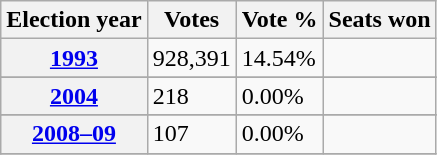<table class="sortable wikitable">
<tr>
<th>Election year</th>
<th>Votes</th>
<th>Vote %</th>
<th>Seats won</th>
</tr>
<tr>
<th><a href='#'>1993</a></th>
<td>928,391</td>
<td>14.54%</td>
<td></td>
</tr>
<tr>
</tr>
<tr>
<th><a href='#'>2004</a></th>
<td>218</td>
<td>0.00%</td>
<td></td>
</tr>
<tr>
</tr>
<tr>
<th><a href='#'>2008–09</a></th>
<td>107</td>
<td>0.00%</td>
<td></td>
</tr>
<tr>
</tr>
</table>
